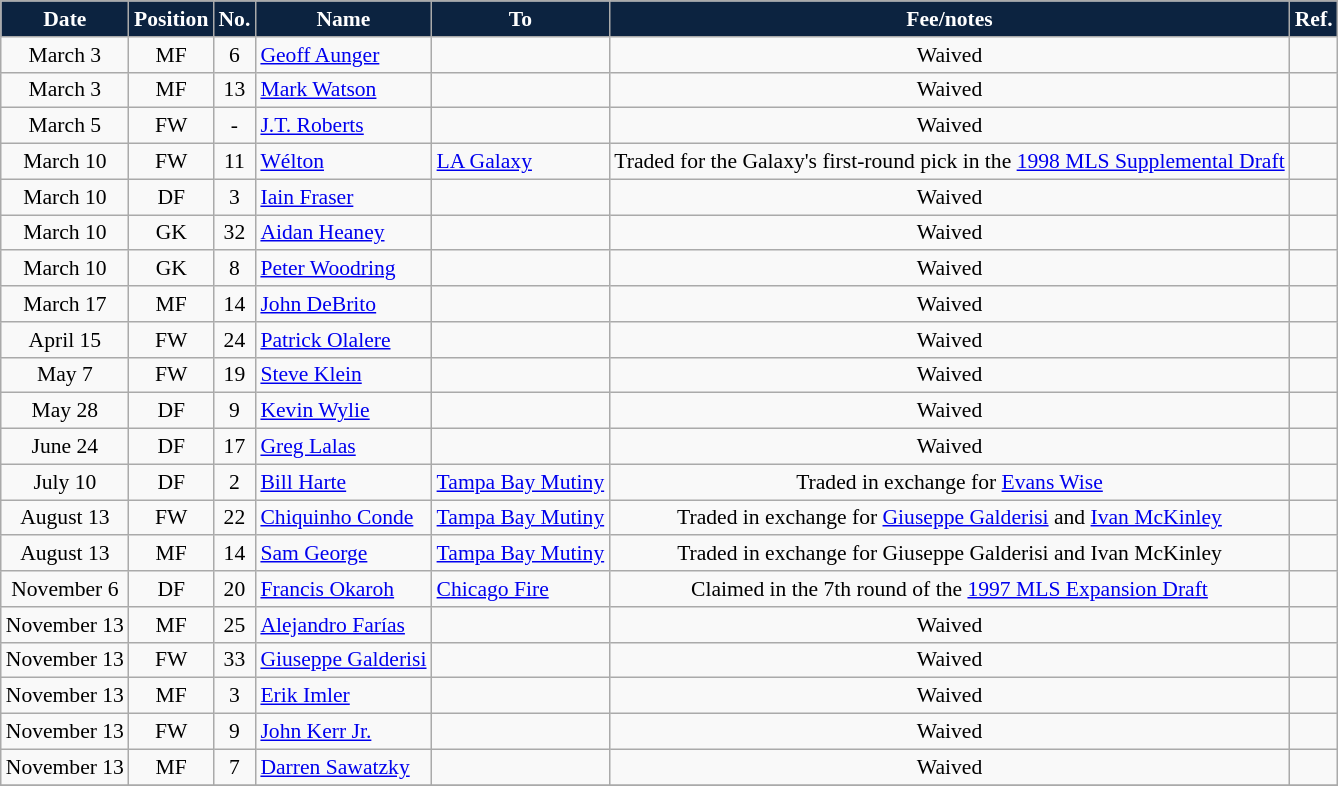<table class="wikitable" style="text-align:center; font-size:90%; ">
<tr>
<th style="background:#0C2340; color:#FFFFFF;">Date</th>
<th style="background:#0C2340; color:#FFFFFF;">Position</th>
<th style="background:#0C2340; color:#FFFFFF;">No.</th>
<th style="background:#0C2340; color:#FFFFFF;">Name</th>
<th style="background:#0C2340; color:#FFFFFF;">To</th>
<th style="background:#0C2340; color:#FFFFFF;">Fee/notes</th>
<th style="background:#0C2340; color:#FFFFFF;">Ref.</th>
</tr>
<tr>
<td>March 3</td>
<td>MF</td>
<td>6</td>
<td align="left"> <a href='#'>Geoff Aunger</a></td>
<td align="left"></td>
<td>Waived</td>
<td></td>
</tr>
<tr>
<td>March 3</td>
<td>MF</td>
<td>13</td>
<td align="left"> <a href='#'>Mark Watson</a></td>
<td align="left"></td>
<td>Waived</td>
<td></td>
</tr>
<tr>
<td>March 5</td>
<td>FW</td>
<td>-</td>
<td align="left"> <a href='#'>J.T. Roberts</a></td>
<td align="left"></td>
<td>Waived</td>
<td></td>
</tr>
<tr>
<td>March 10</td>
<td>FW</td>
<td>11</td>
<td align="left"> <a href='#'>Wélton</a></td>
<td align="left"> <a href='#'>LA Galaxy</a></td>
<td>Traded for the Galaxy's first-round pick in the <a href='#'>1998 MLS Supplemental Draft</a></td>
<td></td>
</tr>
<tr>
<td>March 10</td>
<td>DF</td>
<td>3</td>
<td align="left"> <a href='#'>Iain Fraser</a></td>
<td align="left"></td>
<td>Waived</td>
<td></td>
</tr>
<tr>
<td>March 10</td>
<td>GK</td>
<td>32</td>
<td align="left"> <a href='#'>Aidan Heaney</a></td>
<td align="left"></td>
<td>Waived</td>
<td></td>
</tr>
<tr>
<td>March 10</td>
<td>GK</td>
<td>8</td>
<td align="left"> <a href='#'>Peter Woodring</a></td>
<td align="left"></td>
<td>Waived</td>
<td></td>
</tr>
<tr>
<td>March 17</td>
<td>MF</td>
<td>14</td>
<td align="left"> <a href='#'>John DeBrito</a></td>
<td align="left"></td>
<td>Waived</td>
<td></td>
</tr>
<tr>
<td>April 15</td>
<td>FW</td>
<td>24</td>
<td align="left"> <a href='#'>Patrick Olalere</a></td>
<td align="left"></td>
<td>Waived</td>
<td></td>
</tr>
<tr>
<td>May 7</td>
<td>FW</td>
<td>19</td>
<td align="left"> <a href='#'>Steve Klein</a></td>
<td align="left"></td>
<td>Waived</td>
<td></td>
</tr>
<tr>
<td>May 28</td>
<td>DF</td>
<td>9</td>
<td align="left"> <a href='#'>Kevin Wylie</a></td>
<td align="left"></td>
<td>Waived</td>
<td></td>
</tr>
<tr>
<td>June 24</td>
<td>DF</td>
<td>17</td>
<td align="left"> <a href='#'>Greg Lalas</a></td>
<td align="left"></td>
<td>Waived</td>
<td></td>
</tr>
<tr>
<td>July 10</td>
<td>DF</td>
<td>2</td>
<td align="left"> <a href='#'>Bill Harte</a></td>
<td align="left"> <a href='#'>Tampa Bay Mutiny</a></td>
<td>Traded in exchange for <a href='#'>Evans Wise</a></td>
<td></td>
</tr>
<tr>
<td>August 13</td>
<td>FW</td>
<td>22</td>
<td align="left"> <a href='#'>Chiquinho Conde</a></td>
<td align="left"> <a href='#'>Tampa Bay Mutiny</a></td>
<td>Traded in exchange for <a href='#'>Giuseppe Galderisi</a> and <a href='#'>Ivan McKinley</a></td>
<td></td>
</tr>
<tr>
<td>August 13</td>
<td>MF</td>
<td>14</td>
<td align="left"> <a href='#'>Sam George</a></td>
<td align="left"> <a href='#'>Tampa Bay Mutiny</a></td>
<td>Traded in exchange for Giuseppe Galderisi and Ivan McKinley</td>
<td></td>
</tr>
<tr>
<td>November 6</td>
<td>DF</td>
<td>20</td>
<td align="left"> <a href='#'>Francis Okaroh</a></td>
<td align="left"> <a href='#'>Chicago Fire</a></td>
<td>Claimed in the 7th round of the <a href='#'>1997 MLS Expansion Draft</a></td>
<td></td>
</tr>
<tr>
<td>November 13</td>
<td>MF</td>
<td>25</td>
<td align="left"> <a href='#'>Alejandro Farías</a></td>
<td align="left"></td>
<td>Waived</td>
<td></td>
</tr>
<tr>
<td>November 13</td>
<td>FW</td>
<td>33</td>
<td align="left"> <a href='#'>Giuseppe Galderisi</a></td>
<td align="left"></td>
<td>Waived</td>
<td></td>
</tr>
<tr>
<td>November 13</td>
<td>MF</td>
<td>3</td>
<td align="left"> <a href='#'>Erik Imler</a></td>
<td align="left"></td>
<td>Waived</td>
<td></td>
</tr>
<tr>
<td>November 13</td>
<td>FW</td>
<td>9</td>
<td align="left"> <a href='#'>John Kerr Jr.</a></td>
<td align="left"></td>
<td>Waived</td>
<td></td>
</tr>
<tr>
<td>November 13</td>
<td>MF</td>
<td>7</td>
<td align="left"> <a href='#'>Darren Sawatzky</a></td>
<td align="left"></td>
<td>Waived</td>
<td></td>
</tr>
<tr>
</tr>
</table>
